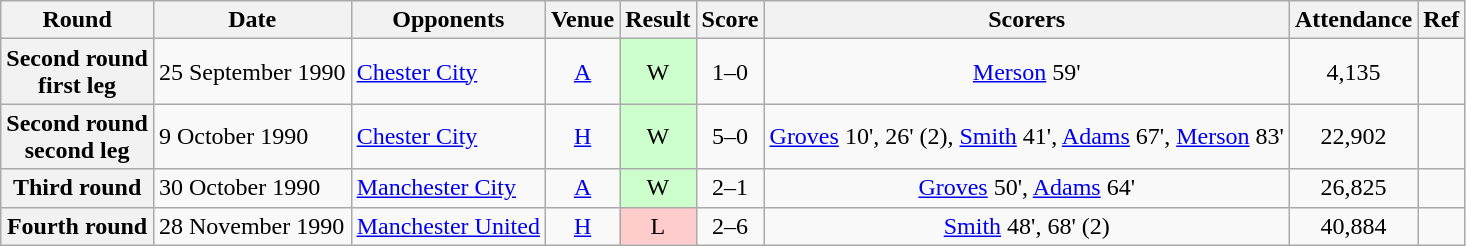<table class="wikitable plainrowheaders" style="text-align:center">
<tr>
<th scope="col">Round</th>
<th scope="col">Date</th>
<th scope="col">Opponents</th>
<th scope="col">Venue</th>
<th scope="col">Result</th>
<th scope="col">Score</th>
<th scope="col">Scorers</th>
<th scope="col">Attendance</th>
<th scope="col">Ref</th>
</tr>
<tr>
<th scope="row">Second round<br>first leg</th>
<td align="left">25 September 1990</td>
<td align="left"><a href='#'>Chester City</a></td>
<td><a href='#'>A</a></td>
<td style="background:#cfc">W</td>
<td>1–0</td>
<td><a href='#'>Merson</a> 59'</td>
<td>4,135</td>
<td></td>
</tr>
<tr>
<th scope="row">Second round<br>second leg</th>
<td align="left">9 October 1990</td>
<td align="left"><a href='#'>Chester City</a></td>
<td><a href='#'>H</a></td>
<td style="background:#cfc">W</td>
<td>5–0</td>
<td><a href='#'>Groves</a> 10', 26' (2), <a href='#'>Smith</a> 41', <a href='#'>Adams</a> 67', <a href='#'>Merson</a> 83'</td>
<td>22,902</td>
<td></td>
</tr>
<tr>
<th scope="row">Third round</th>
<td align="left">30 October 1990</td>
<td align="left"><a href='#'>Manchester City</a></td>
<td><a href='#'>A</a></td>
<td style="background:#cfc">W</td>
<td>2–1</td>
<td><a href='#'>Groves</a> 50', <a href='#'>Adams</a> 64'</td>
<td>26,825</td>
<td></td>
</tr>
<tr>
<th scope="row">Fourth round</th>
<td align="left">28 November 1990</td>
<td align="left"><a href='#'>Manchester United</a></td>
<td><a href='#'>H</a></td>
<td style="background:#fcc">L</td>
<td>2–6</td>
<td><a href='#'>Smith</a> 48', 68' (2)</td>
<td>40,884</td>
<td></td>
</tr>
</table>
